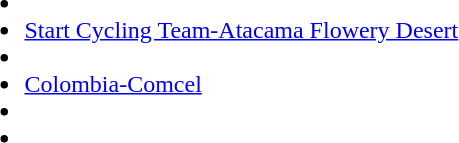<table>
<tr>
<td style="vertical-align:top; width:25%;"><br><ul><li></li><li><a href='#'>Start Cycling Team-Atacama Flowery Desert</a></li><li></li><li><a href='#'>Colombia-Comcel</a></li><li></li><li></li></ul></td>
</tr>
</table>
